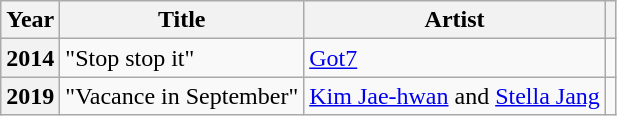<table class="wikitable plainrowheaders">
<tr>
<th scope="col">Year</th>
<th scope="col">Title</th>
<th scope="col">Artist</th>
<th scope="col" class="unsortable"></th>
</tr>
<tr>
<th scope="row">2014</th>
<td>"Stop stop it"</td>
<td><a href='#'>Got7</a></td>
<td style="text-align:center"></td>
</tr>
<tr>
<th scope="row">2019</th>
<td>"Vacance in September"</td>
<td><a href='#'>Kim Jae-hwan</a> and <a href='#'>Stella Jang</a></td>
<td style="text-align:center"></td>
</tr>
</table>
